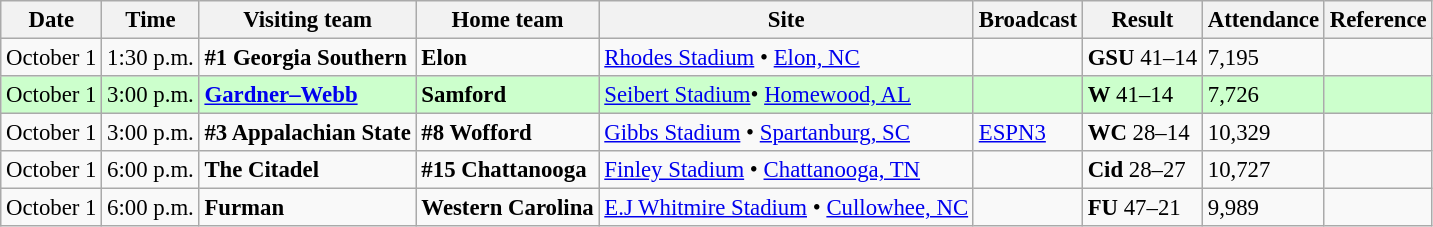<table class="wikitable" style="font-size:95%;">
<tr>
<th>Date</th>
<th>Time</th>
<th>Visiting team</th>
<th>Home team</th>
<th>Site</th>
<th>Broadcast</th>
<th>Result</th>
<th>Attendance</th>
<th class="unsortable">Reference</th>
</tr>
<tr>
<td>October 1</td>
<td>1:30 p.m.</td>
<td><strong>#1 Georgia Southern</strong></td>
<td><strong>Elon</strong></td>
<td><a href='#'>Rhodes Stadium</a>  • <a href='#'>Elon, NC</a></td>
<td></td>
<td><strong>GSU</strong> 41–14</td>
<td>7,195</td>
<td align="center"></td>
</tr>
<tr bgcolor=ccffcc>
<td>October 1</td>
<td>3:00 p.m.</td>
<td><strong><a href='#'>Gardner–Webb</a></strong></td>
<td><strong>Samford</strong></td>
<td><a href='#'>Seibert Stadium</a>• <a href='#'>Homewood, AL</a></td>
<td></td>
<td><strong>W</strong> 41–14</td>
<td>7,726</td>
<td align="center"></td>
</tr>
<tr>
<td>October 1</td>
<td>3:00 p.m.</td>
<td><strong>#3 Appalachian State</strong></td>
<td><strong>#8 Wofford</strong></td>
<td><a href='#'>Gibbs Stadium</a> • <a href='#'>Spartanburg, SC</a></td>
<td><a href='#'>ESPN3</a></td>
<td><strong>WC</strong> 28–14</td>
<td>10,329</td>
<td align="center"></td>
</tr>
<tr>
<td>October 1</td>
<td>6:00 p.m.</td>
<td><strong>The Citadel</strong></td>
<td><strong>#15 Chattanooga</strong></td>
<td><a href='#'>Finley Stadium</a> • <a href='#'>Chattanooga, TN</a></td>
<td></td>
<td><strong>Cid</strong> 28–27</td>
<td>10,727</td>
<td align="center"></td>
</tr>
<tr>
<td>October 1</td>
<td>6:00 p.m.</td>
<td><strong>Furman</strong></td>
<td><strong>Western Carolina</strong></td>
<td><a href='#'>E.J Whitmire Stadium</a> • <a href='#'>Cullowhee, NC</a></td>
<td></td>
<td><strong>FU</strong> 47–21</td>
<td>9,989</td>
<td align="center"></td>
</tr>
</table>
